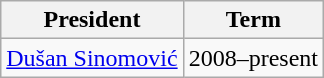<table class="wikitable">
<tr>
<th>President</th>
<th>Term</th>
</tr>
<tr>
<td><a href='#'>Dušan Sinomović</a></td>
<td>2008–present</td>
</tr>
</table>
